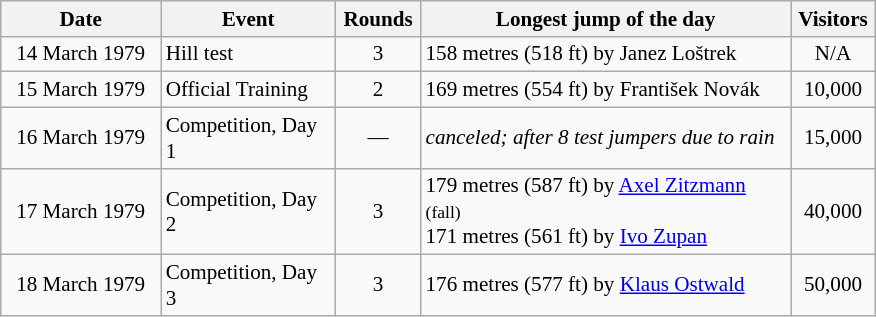<table class=wikitable style="text-align:center; font-size:88%;">
<tr>
<th width=100px>Date</th>
<th width=110px>Event</th>
<th width=50px>Rounds</th>
<th width=240px>Longest jump of the day</th>
<th width=50px>Visitors</th>
</tr>
<tr>
<td align=right>14 March 1979  </td>
<td align=left>Hill test</td>
<td align=center>3</td>
<td align=left>158 metres (518 ft) by Janez Loštrek</td>
<td align=center>N/A</td>
</tr>
<tr>
<td align=right>15 March 1979  </td>
<td align=left>Official Training</td>
<td align=center>2</td>
<td align=left>169 metres (554 ft) by František Novák</td>
<td align=center>10,000</td>
</tr>
<tr>
<td align=right>16 March 1979  </td>
<td align=left>Competition, Day 1</td>
<td align=center>—</td>
<td align=left><em>canceled; after 8 test jumpers due to rain</em></td>
<td align=center>15,000</td>
</tr>
<tr>
<td align=right>17 March 1979  </td>
<td align=left>Competition, Day 2</td>
<td align=center>3</td>
<td align=left>179 metres (587 ft) by <a href='#'>Axel Zitzmann</a> <small>(fall)</small><br>171 metres (561 ft) by <a href='#'>Ivo Zupan</a></td>
<td align=center>40,000</td>
</tr>
<tr>
<td align=right>18 March 1979  </td>
<td align=left>Competition, Day 3</td>
<td align=center>3</td>
<td align=left>176 metres (577 ft) by <a href='#'>Klaus Ostwald</a></td>
<td align=center>50,000</td>
</tr>
</table>
